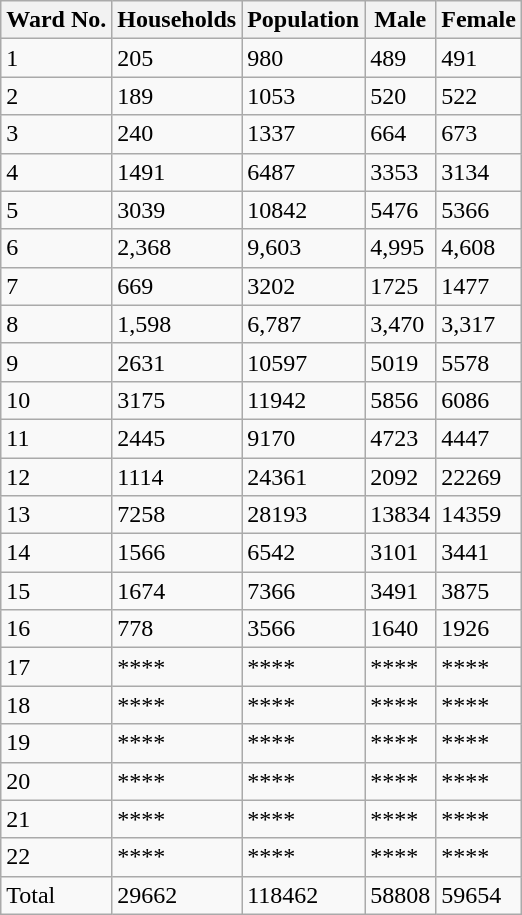<table class="wikitable">
<tr>
<th>Ward No.</th>
<th>Households</th>
<th>Population</th>
<th>Male</th>
<th>Female</th>
</tr>
<tr>
<td>1</td>
<td>205</td>
<td>980</td>
<td>489</td>
<td>491</td>
</tr>
<tr>
<td>2</td>
<td>189</td>
<td>1053</td>
<td>520</td>
<td>522</td>
</tr>
<tr>
<td>3</td>
<td>240</td>
<td>1337</td>
<td>664</td>
<td>673</td>
</tr>
<tr>
<td>4</td>
<td>1491</td>
<td>6487</td>
<td>3353</td>
<td>3134</td>
</tr>
<tr>
<td>5</td>
<td>3039</td>
<td>10842</td>
<td>5476</td>
<td>5366</td>
</tr>
<tr>
<td>6</td>
<td>2,368</td>
<td>9,603</td>
<td>4,995</td>
<td>4,608</td>
</tr>
<tr>
<td>7</td>
<td>669</td>
<td>3202</td>
<td>1725</td>
<td>1477</td>
</tr>
<tr>
<td>8</td>
<td>1,598</td>
<td>6,787</td>
<td>3,470</td>
<td>3,317</td>
</tr>
<tr>
<td>9</td>
<td>2631</td>
<td>10597</td>
<td>5019</td>
<td>5578</td>
</tr>
<tr>
<td>10</td>
<td>3175</td>
<td>11942</td>
<td>5856</td>
<td>6086</td>
</tr>
<tr>
<td>11</td>
<td>2445</td>
<td>9170</td>
<td>4723</td>
<td>4447</td>
</tr>
<tr>
<td>12</td>
<td>1114</td>
<td>24361</td>
<td>2092</td>
<td>22269</td>
</tr>
<tr>
<td>13</td>
<td>7258</td>
<td>28193</td>
<td>13834</td>
<td>14359</td>
</tr>
<tr>
<td>14</td>
<td>1566</td>
<td>6542</td>
<td>3101</td>
<td>3441</td>
</tr>
<tr>
<td>15</td>
<td>1674</td>
<td>7366</td>
<td>3491</td>
<td>3875</td>
</tr>
<tr>
<td>16</td>
<td>778</td>
<td>3566</td>
<td>1640</td>
<td>1926</td>
</tr>
<tr>
<td>17</td>
<td>****</td>
<td>****</td>
<td>****</td>
<td>****</td>
</tr>
<tr>
<td>18</td>
<td>****</td>
<td>****</td>
<td>****</td>
<td>****</td>
</tr>
<tr>
<td>19</td>
<td>****</td>
<td>****</td>
<td>****</td>
<td>****</td>
</tr>
<tr>
<td>20</td>
<td>****</td>
<td>****</td>
<td>****</td>
<td>****</td>
</tr>
<tr>
<td>21</td>
<td>****</td>
<td>****</td>
<td>****</td>
<td>****</td>
</tr>
<tr>
<td>22</td>
<td>****</td>
<td>****</td>
<td>****</td>
<td>****</td>
</tr>
<tr>
<td>Total</td>
<td>29662</td>
<td>118462</td>
<td>58808</td>
<td>59654</td>
</tr>
</table>
